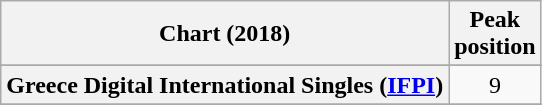<table class="wikitable sortable plainrowheaders" style="text-align:center">
<tr>
<th scope="col">Chart (2018)</th>
<th scope="col">Peak<br>position</th>
</tr>
<tr>
</tr>
<tr>
</tr>
<tr>
</tr>
<tr>
</tr>
<tr>
</tr>
<tr>
</tr>
<tr>
</tr>
<tr>
<th scope="row">Greece Digital International Singles (<a href='#'>IFPI</a>)</th>
<td>9</td>
</tr>
<tr>
</tr>
<tr>
</tr>
<tr>
</tr>
<tr>
</tr>
<tr>
</tr>
<tr>
</tr>
<tr>
</tr>
<tr>
</tr>
<tr>
</tr>
<tr>
</tr>
<tr>
</tr>
</table>
